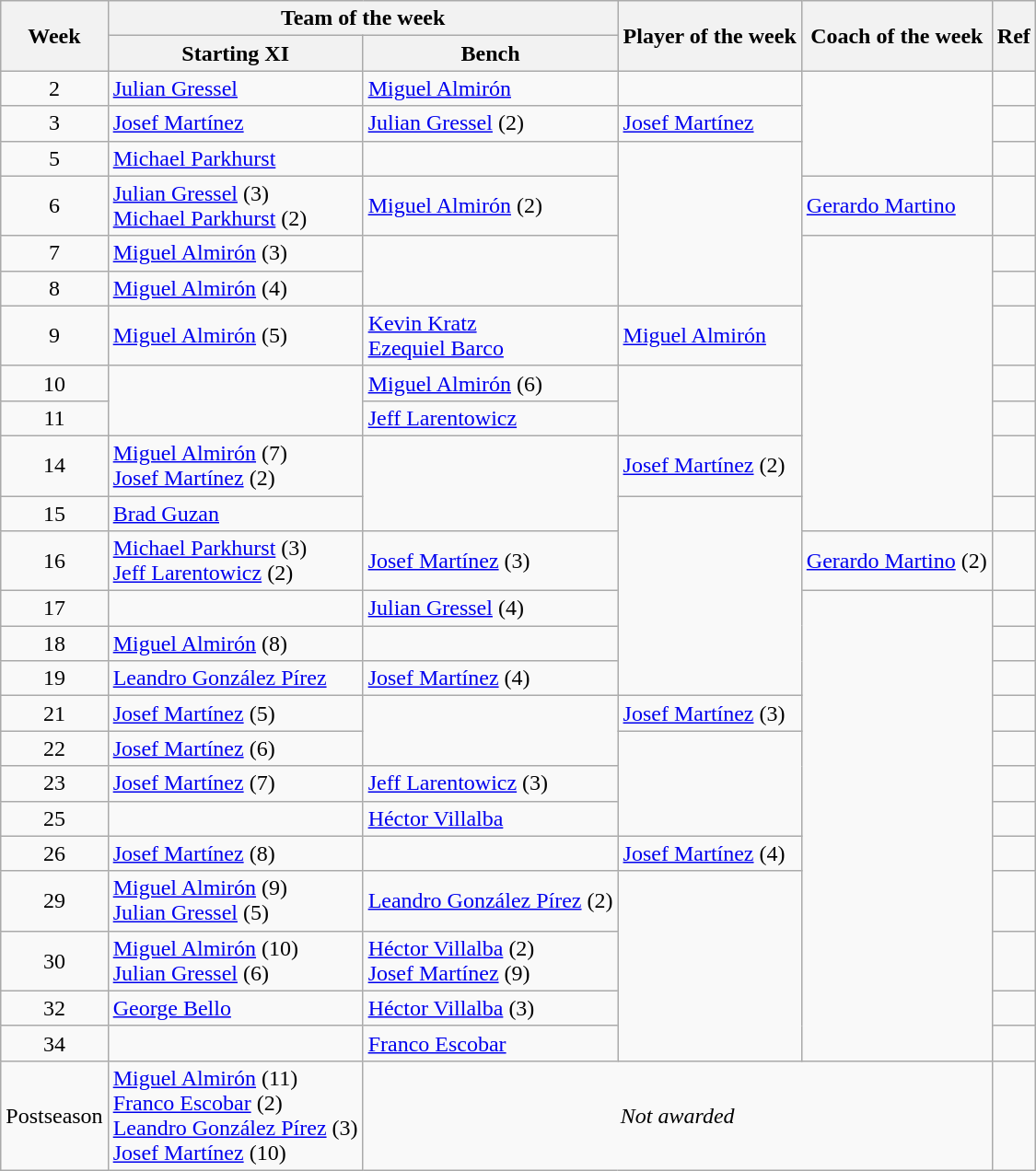<table class="wikitable">
<tr>
<th rowspan="2">Week</th>
<th colspan="2">Team of the week</th>
<th rowspan="2">Player of the week</th>
<th rowspan="2">Coach of the week</th>
<th rowspan="2">Ref</th>
</tr>
<tr>
<th>Starting XI</th>
<th>Bench</th>
</tr>
<tr>
<td style="text-align: center;">2</td>
<td> <a href='#'>Julian Gressel</a></td>
<td> <a href='#'>Miguel Almirón</a></td>
<td></td>
<td rowspan="3"></td>
<td style="text-align: center;"></td>
</tr>
<tr>
<td style="text-align: center;">3</td>
<td> <a href='#'>Josef Martínez</a></td>
<td> <a href='#'>Julian Gressel</a> (2)</td>
<td> <a href='#'>Josef Martínez</a></td>
<td style="text-align: center;"></td>
</tr>
<tr>
<td style="text-align: center;">5</td>
<td> <a href='#'>Michael Parkhurst</a></td>
<td></td>
<td rowspan="4"></td>
<td style="text-align: center;"></td>
</tr>
<tr>
<td style="text-align: center;">6</td>
<td> <a href='#'>Julian Gressel</a> (3)<br> <a href='#'>Michael Parkhurst</a> (2)</td>
<td> <a href='#'>Miguel Almirón</a> (2)</td>
<td> <a href='#'>Gerardo Martino</a></td>
<td style="text-align: center;"></td>
</tr>
<tr>
<td style="text-align: center;">7</td>
<td> <a href='#'>Miguel Almirón</a> (3)</td>
<td rowspan="2"></td>
<td rowspan="7"></td>
<td style="text-align: center;"></td>
</tr>
<tr>
<td style="text-align: center;">8</td>
<td> <a href='#'>Miguel Almirón</a> (4)</td>
<td style="text-align: center;"></td>
</tr>
<tr>
<td style="text-align: center;">9</td>
<td> <a href='#'>Miguel Almirón</a> (5)</td>
<td> <a href='#'>Kevin Kratz</a><br> <a href='#'>Ezequiel Barco</a></td>
<td> <a href='#'>Miguel Almirón</a></td>
<td style="text-align: center;"></td>
</tr>
<tr>
<td style="text-align: center;">10</td>
<td rowspan="2"></td>
<td> <a href='#'>Miguel Almirón</a> (6)</td>
<td rowspan="2"></td>
<td style="text-align: center;"></td>
</tr>
<tr>
<td style="text-align: center;">11</td>
<td> <a href='#'>Jeff Larentowicz</a></td>
<td style="text-align: center;"></td>
</tr>
<tr>
<td style="text-align: center;">14</td>
<td> <a href='#'>Miguel Almirón</a> (7)<br> <a href='#'>Josef Martínez</a> (2)</td>
<td rowspan="2"></td>
<td> <a href='#'>Josef Martínez</a> (2)</td>
<td style="text-align: center;"></td>
</tr>
<tr>
<td style="text-align: center;">15</td>
<td> <a href='#'>Brad Guzan</a></td>
<td rowspan="5"></td>
<td style="text-align: center;"></td>
</tr>
<tr>
<td style="text-align: center;">16</td>
<td> <a href='#'>Michael Parkhurst</a> (3)<br> <a href='#'>Jeff Larentowicz</a> (2)</td>
<td> <a href='#'>Josef Martínez</a> (3)</td>
<td> <a href='#'>Gerardo Martino</a> (2)</td>
<td style="text-align: center;"></td>
</tr>
<tr>
<td style="text-align: center;">17</td>
<td></td>
<td> <a href='#'>Julian Gressel</a> (4)</td>
<td rowspan="12"></td>
<td style="text-align: center;"></td>
</tr>
<tr>
<td style="text-align: center;">18</td>
<td> <a href='#'>Miguel Almirón</a> (8)</td>
<td></td>
<td style="text-align: center;"></td>
</tr>
<tr>
<td style="text-align: center;">19</td>
<td> <a href='#'>Leandro González Pírez</a></td>
<td> <a href='#'>Josef Martínez</a> (4)</td>
<td style="text-align: center;"></td>
</tr>
<tr>
<td style="text-align: center;">21</td>
<td> <a href='#'>Josef Martínez</a> (5)</td>
<td rowspan="2"></td>
<td> <a href='#'>Josef Martínez</a> (3)</td>
<td style="text-align: center;"></td>
</tr>
<tr>
<td style="text-align: center;">22</td>
<td> <a href='#'>Josef Martínez</a> (6)</td>
<td rowspan="3"></td>
<td style="text-align: center;"></td>
</tr>
<tr>
<td style="text-align: center;">23</td>
<td> <a href='#'>Josef Martínez</a> (7)</td>
<td> <a href='#'>Jeff Larentowicz</a> (3)</td>
<td style="text-align: center;"></td>
</tr>
<tr>
<td style="text-align: center;">25</td>
<td></td>
<td> <a href='#'>Héctor Villalba</a></td>
<td style="text-align: center;"></td>
</tr>
<tr>
<td style="text-align: center;">26</td>
<td> <a href='#'>Josef Martínez</a> (8)</td>
<td></td>
<td> <a href='#'>Josef Martínez</a> (4)</td>
<td style="text-align: center;"></td>
</tr>
<tr>
<td style="text-align: center;">29</td>
<td> <a href='#'>Miguel Almirón</a> (9)<br> <a href='#'>Julian Gressel</a> (5)</td>
<td> <a href='#'>Leandro González Pírez</a> (2)</td>
<td rowspan="4"></td>
<td style="text-align: center;"></td>
</tr>
<tr>
<td style="text-align: center;">30</td>
<td> <a href='#'>Miguel Almirón</a> (10)<br> <a href='#'>Julian Gressel</a> (6)</td>
<td> <a href='#'>Héctor Villalba</a> (2)<br> <a href='#'>Josef Martínez</a> (9)</td>
<td style="text-align: center;"></td>
</tr>
<tr>
<td style="text-align: center;">32</td>
<td> <a href='#'>George Bello</a></td>
<td> <a href='#'>Héctor Villalba</a> (3)</td>
<td style="text-align: center;"></td>
</tr>
<tr>
<td style="text-align: center;">34</td>
<td></td>
<td> <a href='#'>Franco Escobar</a></td>
<td style="text-align: center;"></td>
</tr>
<tr>
<td style="text-align: center;">Postseason</td>
<td> <a href='#'>Miguel Almirón</a> (11)<br> <a href='#'>Franco Escobar</a> (2)<br> <a href='#'>Leandro González Pírez</a> (3)<br> <a href='#'>Josef Martínez</a> (10)</td>
<td style="text-align: center;" colspan="3"><em>Not awarded</em></td>
<td style="text-align: center;"></td>
</tr>
</table>
